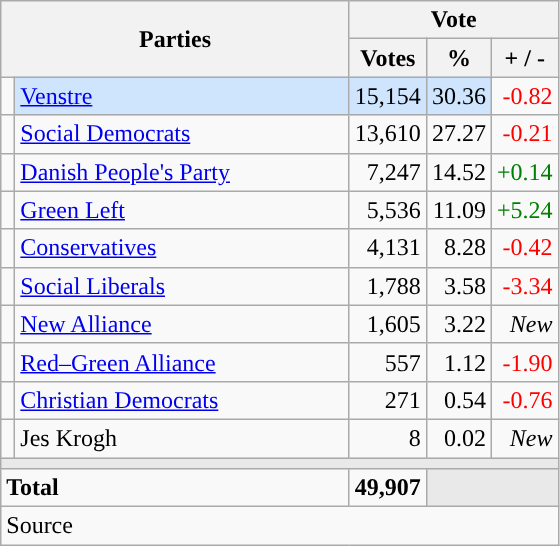<table class="wikitable" style="text-align:right;">
<tr>
<th style="text-align:centre;" rowspan="2" colspan="2" width="225">Parties</th>
<th colspan="3">Vote</th>
</tr>
<tr>
<th width="15">Votes</th>
<th width="15">%</th>
<th width="15">+ / -</th>
</tr>
<tr>
<td width="2" style="color:inherit;background:"></td>
<td bgcolor=#cfe5fe  align="left"><a href='#'>Venstre</a></td>
<td bgcolor=#cfe5fe>15,154</td>
<td bgcolor=#cfe5fe>30.36</td>
<td style=color:red;>-0.82</td>
</tr>
<tr>
<td width="2" style="color:inherit;background:"></td>
<td align="left"><a href='#'>Social Democrats</a></td>
<td>13,610</td>
<td>27.27</td>
<td style=color:red;>-0.21</td>
</tr>
<tr>
<td width="2" style="color:inherit;background:"></td>
<td align="left"><a href='#'>Danish People's Party</a></td>
<td>7,247</td>
<td>14.52</td>
<td style=color:green;>+0.14</td>
</tr>
<tr>
<td width="2" style="color:inherit;background:"></td>
<td align="left"><a href='#'>Green Left</a></td>
<td>5,536</td>
<td>11.09</td>
<td style=color:green;>+5.24</td>
</tr>
<tr>
<td width="2" style="color:inherit;background:"></td>
<td align="left"><a href='#'>Conservatives</a></td>
<td>4,131</td>
<td>8.28</td>
<td style=color:red;>-0.42</td>
</tr>
<tr>
<td width="2" style="color:inherit;background:"></td>
<td align="left"><a href='#'>Social Liberals</a></td>
<td>1,788</td>
<td>3.58</td>
<td style=color:red;>-3.34</td>
</tr>
<tr>
<td width="2" style="color:inherit;background:"></td>
<td align="left"><a href='#'>New Alliance</a></td>
<td>1,605</td>
<td>3.22</td>
<td><em>New</em></td>
</tr>
<tr>
<td width="2" style="color:inherit;background:"></td>
<td align="left"><a href='#'>Red–Green Alliance</a></td>
<td>557</td>
<td>1.12</td>
<td style=color:red;>-1.90</td>
</tr>
<tr>
<td width="2" style="color:inherit;background:"></td>
<td align="left"><a href='#'>Christian Democrats</a></td>
<td>271</td>
<td>0.54</td>
<td style=color:red;>-0.76</td>
</tr>
<tr>
<td width="2" style="color:inherit;background:"></td>
<td align="left">Jes Krogh</td>
<td>8</td>
<td>0.02</td>
<td><em>New</em></td>
</tr>
<tr>
<td colspan="7" bgcolor="#E9E9E9"></td>
</tr>
<tr>
<td align="left" colspan="2"><strong>Total</strong></td>
<td><strong>49,907</strong></td>
<td bgcolor="#E9E9E9" colspan="2"></td>
</tr>
<tr>
<td align="left" colspan="6">Source</td>
</tr>
</table>
